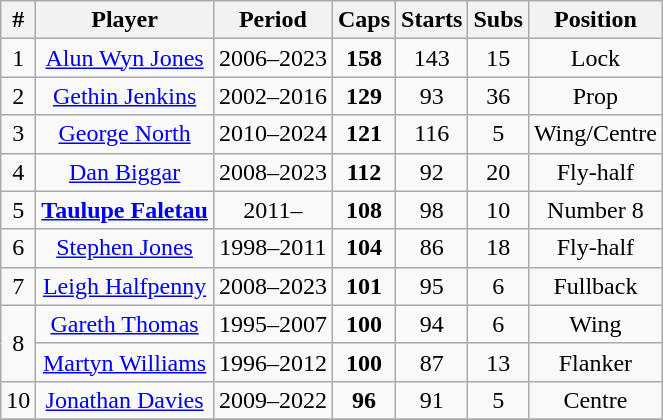<table class="wikitable sortable" style="text-align:center;">
<tr>
<th>#</th>
<th>Player</th>
<th>Period</th>
<th>Caps</th>
<th>Starts</th>
<th>Subs</th>
<th>Position</th>
</tr>
<tr>
<td>1</td>
<td><a href='#'>Alun Wyn Jones</a></td>
<td>2006–2023</td>
<td><strong>158</strong></td>
<td>143</td>
<td>15</td>
<td>Lock</td>
</tr>
<tr>
<td>2</td>
<td><a href='#'>Gethin Jenkins</a></td>
<td>2002–2016</td>
<td><strong>129</strong></td>
<td>93</td>
<td>36</td>
<td>Prop</td>
</tr>
<tr>
<td>3</td>
<td><a href='#'>George North</a></td>
<td>2010–2024</td>
<td><strong>121</strong></td>
<td>116</td>
<td>5</td>
<td>Wing/Centre</td>
</tr>
<tr>
<td>4</td>
<td><a href='#'>Dan Biggar</a></td>
<td>2008–2023</td>
<td><strong>112</strong></td>
<td>92</td>
<td>20</td>
<td>Fly-half</td>
</tr>
<tr>
<td>5</td>
<td><strong><a href='#'>Taulupe Faletau</a></strong></td>
<td>2011–</td>
<td><strong>108</strong></td>
<td>98</td>
<td>10</td>
<td>Number 8</td>
</tr>
<tr>
<td>6</td>
<td><a href='#'>Stephen Jones</a></td>
<td>1998–2011</td>
<td><strong>104</strong></td>
<td>86</td>
<td>18</td>
<td>Fly-half</td>
</tr>
<tr>
<td>7</td>
<td><a href='#'>Leigh Halfpenny</a></td>
<td>2008–2023</td>
<td><strong>101</strong></td>
<td>95</td>
<td>6</td>
<td>Fullback</td>
</tr>
<tr>
<td rowspan="2">8</td>
<td><a href='#'>Gareth Thomas</a></td>
<td>1995–2007</td>
<td><strong>100</strong></td>
<td>94</td>
<td>6</td>
<td>Wing</td>
</tr>
<tr>
<td><a href='#'>Martyn Williams</a></td>
<td>1996–2012</td>
<td><strong>100</strong></td>
<td>87</td>
<td>13</td>
<td>Flanker</td>
</tr>
<tr>
<td>10</td>
<td><a href='#'>Jonathan Davies</a></td>
<td>2009–2022</td>
<td><strong>96</strong></td>
<td>91</td>
<td>5</td>
<td>Centre</td>
</tr>
<tr>
</tr>
</table>
